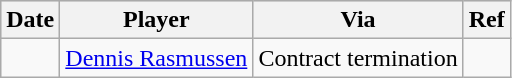<table class="wikitable">
<tr style="background:#ddd; text-align:center;">
<th>Date</th>
<th>Player</th>
<th>Via</th>
<th>Ref</th>
</tr>
<tr>
<td></td>
<td><a href='#'>Dennis Rasmussen</a></td>
<td>Contract termination</td>
<td></td>
</tr>
</table>
